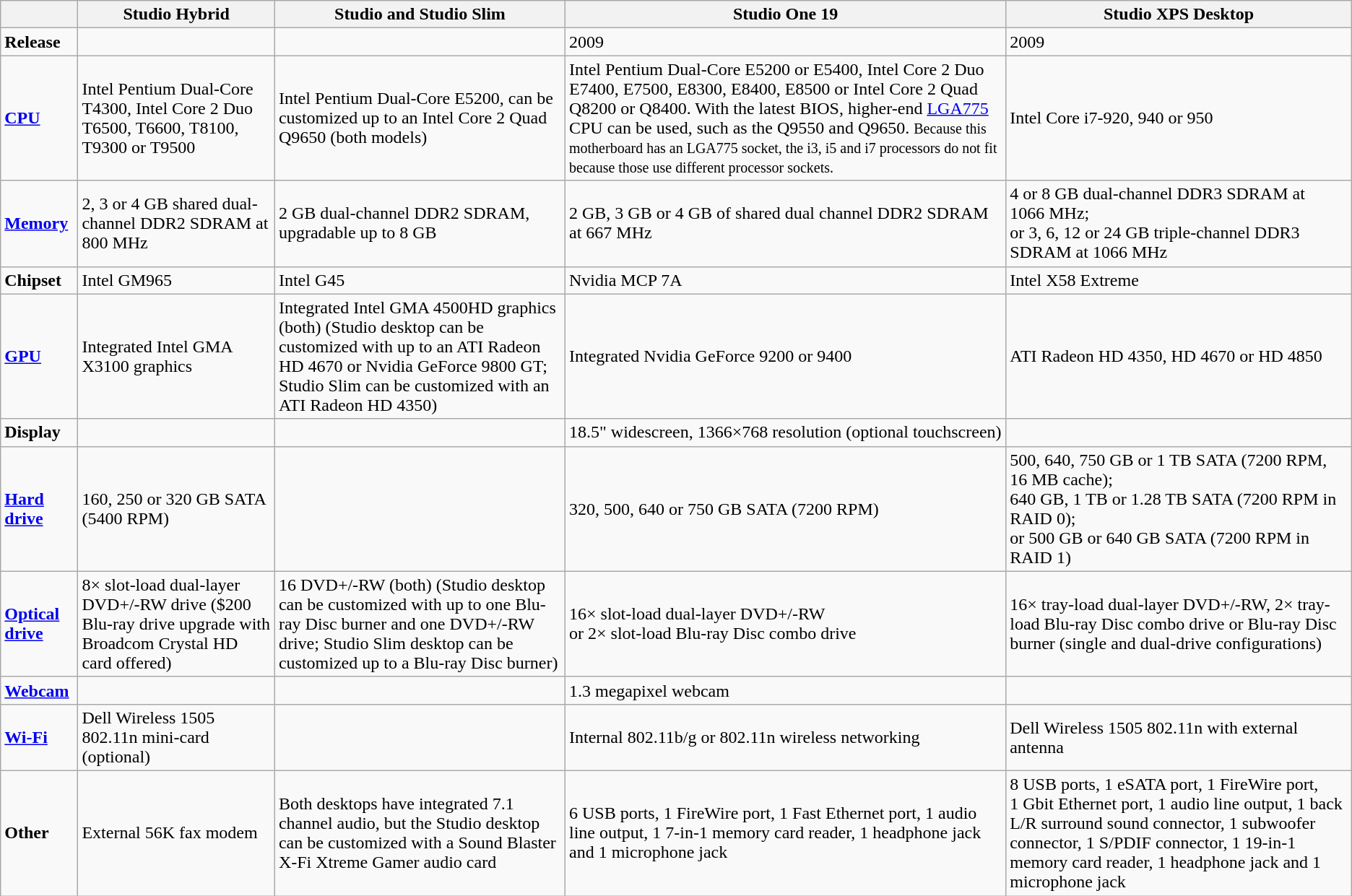<table class="wikitable">
<tr>
<th></th>
<th>Studio Hybrid</th>
<th>Studio and Studio Slim</th>
<th>Studio One 19</th>
<th>Studio XPS Desktop</th>
</tr>
<tr>
<td><strong>Release</strong></td>
<td></td>
<td></td>
<td>2009</td>
<td>2009</td>
</tr>
<tr>
<td><strong><a href='#'>CPU</a></strong></td>
<td>Intel Pentium Dual-Core T4300, Intel Core 2 Duo T6500, T6600, T8100, T9300 or T9500</td>
<td>Intel Pentium Dual-Core E5200, can be customized up to an Intel Core 2 Quad Q9650 (both models)</td>
<td>Intel Pentium Dual-Core E5200 or E5400, Intel Core 2 Duo E7400, E7500, E8300, E8400, E8500 or Intel Core 2 Quad Q8200 or Q8400. With the latest BIOS, higher-end <a href='#'>LGA775</a> CPU can be used, such as the Q9550 and Q9650. <small>Because this motherboard has an LGA775 socket, the i3, i5 and i7 processors do not fit because those use different processor sockets.</small></td>
<td>Intel Core i7-920, 940 or 950</td>
</tr>
<tr>
<td><strong><a href='#'>Memory</a></strong></td>
<td>2, 3 or 4 GB shared dual-channel DDR2 SDRAM at 800 MHz</td>
<td>2 GB dual-channel DDR2 SDRAM, upgradable up to 8 GB</td>
<td>2 GB, 3 GB or 4 GB of shared dual channel DDR2 SDRAM at 667 MHz</td>
<td>4 or 8 GB dual-channel DDR3 SDRAM at 1066 MHz;<br>or 3, 6, 12 or 24 GB triple-channel DDR3 SDRAM at 1066 MHz</td>
</tr>
<tr>
<td><strong>Chipset</strong></td>
<td>Intel GM965</td>
<td>Intel G45</td>
<td>Nvidia MCP 7A</td>
<td>Intel X58 Extreme</td>
</tr>
<tr>
<td><strong><a href='#'>GPU</a></strong></td>
<td>Integrated Intel GMA X3100 graphics</td>
<td>Integrated Intel GMA 4500HD graphics (both) (Studio desktop can be customized with up to an ATI Radeon HD 4670 or Nvidia GeForce 9800 GT; Studio Slim can be customized with an ATI Radeon HD 4350)</td>
<td>Integrated Nvidia GeForce 9200 or 9400</td>
<td>ATI Radeon HD 4350, HD 4670 or HD 4850</td>
</tr>
<tr>
<td><strong>Display</strong></td>
<td></td>
<td></td>
<td>18.5" widescreen, 1366×768 resolution (optional touchscreen)</td>
<td></td>
</tr>
<tr>
<td><strong><a href='#'>Hard drive</a></strong></td>
<td>160, 250 or 320 GB SATA (5400 RPM)</td>
<td></td>
<td>320, 500, 640 or 750 GB SATA (7200 RPM)</td>
<td>500, 640, 750 GB or 1 TB SATA (7200 RPM, 16 MB cache); <br>640 GB, 1 TB or 1.28 TB SATA (7200 RPM in RAID 0);<br>or 500 GB or 640 GB SATA (7200 RPM in RAID 1)</td>
</tr>
<tr>
<td><strong><a href='#'>Optical drive</a></strong></td>
<td>8× slot-load dual-layer DVD+/-RW drive ($200 Blu-ray drive upgrade with Broadcom Crystal HD card offered)</td>
<td>16 DVD+/-RW (both) (Studio desktop can be customized with up to one Blu-ray Disc burner and one DVD+/-RW drive; Studio Slim desktop can be customized up to a Blu-ray Disc burner)</td>
<td>16× slot-load dual-layer DVD+/-RW<br>or 2× slot-load Blu-ray Disc combo drive</td>
<td>16× tray-load dual-layer DVD+/-RW, 2× tray-load Blu-ray Disc combo drive or Blu-ray Disc burner (single and dual-drive configurations)</td>
</tr>
<tr>
<td><strong><a href='#'>Webcam</a></strong></td>
<td></td>
<td></td>
<td>1.3 megapixel webcam</td>
<td></td>
</tr>
<tr>
<td><strong><a href='#'>Wi-Fi</a></strong></td>
<td>Dell Wireless 1505 802.11n mini-card (optional)</td>
<td></td>
<td>Internal 802.11b/g or 802.11n wireless networking</td>
<td>Dell Wireless 1505 802.11n with external antenna</td>
</tr>
<tr>
<td><strong>Other</strong></td>
<td>External 56K fax modem</td>
<td>Both desktops have integrated 7.1 channel audio, but the Studio desktop can be customized with a Sound Blaster X-Fi Xtreme Gamer audio card</td>
<td>6 USB ports, 1 FireWire port, 1 Fast Ethernet port, 1 audio line output, 1 7-in-1 memory card reader, 1 headphone jack and 1 microphone jack</td>
<td>8 USB ports, 1 eSATA port, 1 FireWire port, 1 Gbit Ethernet port, 1 audio line output, 1 back L/R surround sound connector, 1 subwoofer connector, 1 S/PDIF connector, 1 19-in-1 memory card reader, 1 headphone jack and 1 microphone jack</td>
</tr>
</table>
